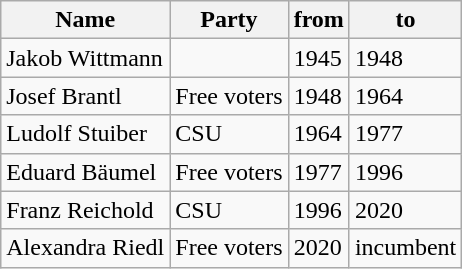<table class="wikitable">
<tr class="hintergrundfarbe5">
<th>Name</th>
<th>Party</th>
<th>from</th>
<th>to</th>
</tr>
<tr>
<td>Jakob Wittmann</td>
<td></td>
<td>1945</td>
<td>1948</td>
</tr>
<tr>
<td>Josef Brantl</td>
<td>Free voters</td>
<td>1948</td>
<td>1964</td>
</tr>
<tr>
<td>Ludolf Stuiber</td>
<td>CSU</td>
<td>1964</td>
<td>1977</td>
</tr>
<tr>
<td>Eduard Bäumel</td>
<td>Free voters</td>
<td>1977</td>
<td>1996</td>
</tr>
<tr>
<td>Franz Reichold</td>
<td>CSU</td>
<td>1996</td>
<td>2020</td>
</tr>
<tr>
<td>Alexandra Riedl</td>
<td>Free voters</td>
<td>2020</td>
<td>incumbent</td>
</tr>
</table>
